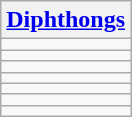<table class="wikitable">
<tr>
<th><a href='#'>Diphthongs</a></th>
</tr>
<tr>
<td></td>
</tr>
<tr>
<td></td>
</tr>
<tr>
<td></td>
</tr>
<tr>
<td></td>
</tr>
<tr>
<td></td>
</tr>
<tr>
<td></td>
</tr>
<tr>
<td></td>
</tr>
</table>
